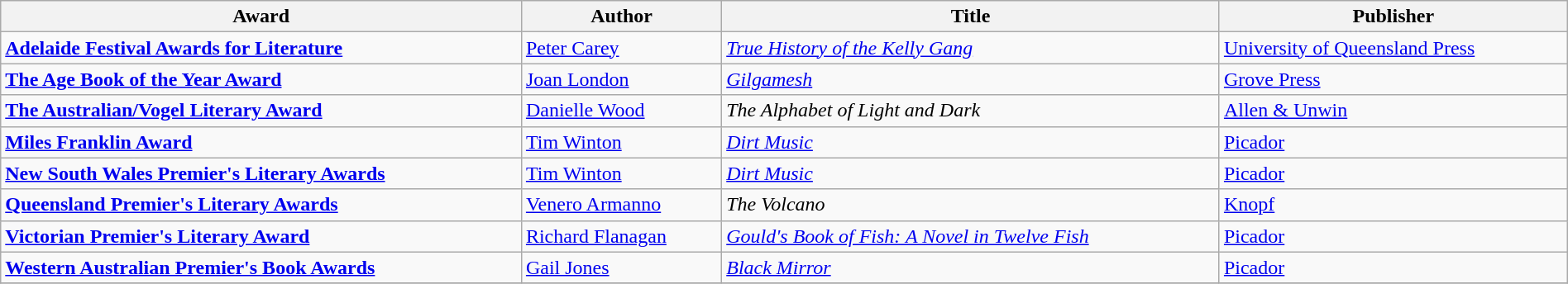<table class="wikitable" width=100%>
<tr>
<th>Award</th>
<th>Author</th>
<th>Title</th>
<th>Publisher</th>
</tr>
<tr>
<td><strong><a href='#'>Adelaide Festival Awards for Literature</a></strong></td>
<td><a href='#'>Peter Carey</a></td>
<td><em><a href='#'>True History of the Kelly Gang</a></em></td>
<td><a href='#'>University of Queensland Press</a></td>
</tr>
<tr>
<td><strong><a href='#'>The Age Book of the Year Award</a></strong></td>
<td><a href='#'>Joan London</a></td>
<td><em><a href='#'>Gilgamesh</a></em></td>
<td><a href='#'>Grove Press</a></td>
</tr>
<tr>
<td><strong><a href='#'>The Australian/Vogel Literary Award</a></strong></td>
<td><a href='#'>Danielle Wood</a></td>
<td><em>The Alphabet of Light and Dark</em></td>
<td><a href='#'>Allen & Unwin</a></td>
</tr>
<tr>
<td><strong><a href='#'>Miles Franklin Award</a></strong></td>
<td><a href='#'>Tim Winton</a></td>
<td><em><a href='#'>Dirt Music</a></em></td>
<td><a href='#'>Picador</a></td>
</tr>
<tr>
<td><strong><a href='#'>New South Wales Premier's Literary Awards</a></strong></td>
<td><a href='#'>Tim Winton</a></td>
<td><em><a href='#'>Dirt Music</a></em></td>
<td><a href='#'>Picador</a></td>
</tr>
<tr>
<td><strong><a href='#'>Queensland Premier's Literary Awards</a></strong></td>
<td><a href='#'>Venero Armanno</a></td>
<td><em>The Volcano</em></td>
<td><a href='#'>Knopf</a></td>
</tr>
<tr>
<td><strong><a href='#'>Victorian Premier's Literary Award</a></strong></td>
<td><a href='#'>Richard Flanagan</a></td>
<td><em><a href='#'>Gould's Book of Fish: A Novel in Twelve Fish</a></em></td>
<td><a href='#'>Picador</a></td>
</tr>
<tr>
<td><strong><a href='#'>Western Australian Premier's Book Awards</a></strong></td>
<td><a href='#'>Gail Jones</a></td>
<td><em><a href='#'>Black Mirror</a></em></td>
<td><a href='#'>Picador</a></td>
</tr>
<tr>
</tr>
</table>
